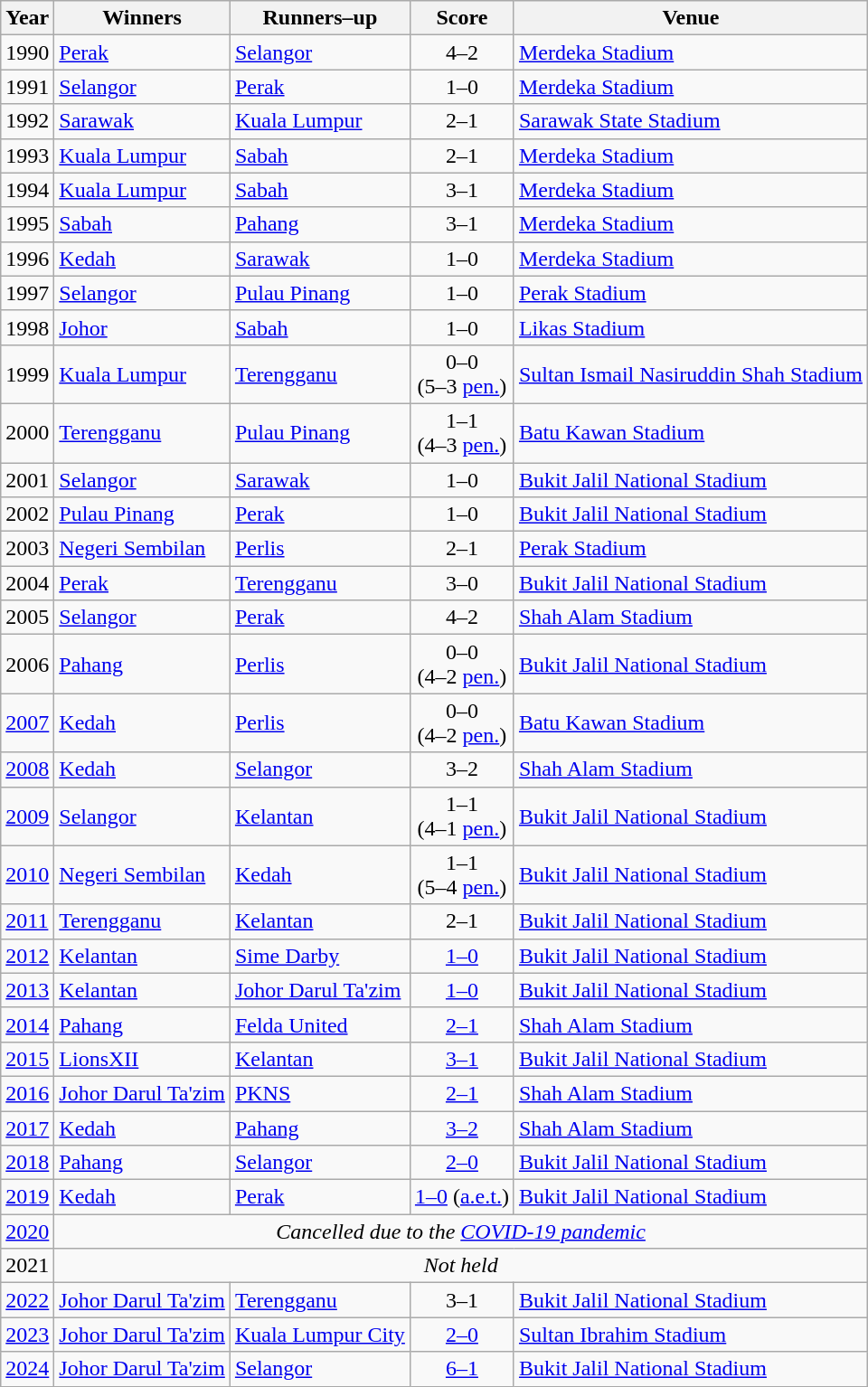<table class="wikitable sortable">
<tr>
<th>Year</th>
<th>Winners</th>
<th>Runners–up</th>
<th>Score</th>
<th>Venue</th>
</tr>
<tr>
<td>1990</td>
<td><a href='#'>Perak</a></td>
<td><a href='#'>Selangor</a></td>
<td align=center>4–2</td>
<td><a href='#'>Merdeka Stadium</a></td>
</tr>
<tr>
<td>1991</td>
<td><a href='#'>Selangor</a></td>
<td><a href='#'>Perak</a></td>
<td align=center>1–0</td>
<td><a href='#'>Merdeka Stadium</a></td>
</tr>
<tr>
<td>1992</td>
<td><a href='#'>Sarawak</a></td>
<td><a href='#'>Kuala Lumpur</a></td>
<td align=center>2–1</td>
<td><a href='#'>Sarawak State Stadium</a></td>
</tr>
<tr>
<td>1993</td>
<td><a href='#'>Kuala Lumpur</a></td>
<td><a href='#'>Sabah</a></td>
<td align=center>2–1</td>
<td><a href='#'>Merdeka Stadium</a></td>
</tr>
<tr>
<td>1994</td>
<td><a href='#'>Kuala Lumpur</a></td>
<td><a href='#'>Sabah</a></td>
<td align=center>3–1</td>
<td><a href='#'>Merdeka Stadium</a></td>
</tr>
<tr>
<td>1995</td>
<td><a href='#'>Sabah</a></td>
<td><a href='#'>Pahang</a></td>
<td align=center>3–1</td>
<td><a href='#'>Merdeka Stadium</a></td>
</tr>
<tr>
<td>1996</td>
<td><a href='#'>Kedah</a></td>
<td><a href='#'>Sarawak</a></td>
<td align=center>1–0</td>
<td><a href='#'>Merdeka Stadium</a></td>
</tr>
<tr>
<td>1997</td>
<td><a href='#'>Selangor</a></td>
<td><a href='#'>Pulau Pinang</a></td>
<td align=center>1–0</td>
<td><a href='#'>Perak Stadium</a></td>
</tr>
<tr>
<td>1998</td>
<td><a href='#'>Johor</a></td>
<td><a href='#'>Sabah</a></td>
<td align=center>1–0</td>
<td><a href='#'>Likas Stadium</a></td>
</tr>
<tr>
<td>1999</td>
<td><a href='#'>Kuala Lumpur</a></td>
<td><a href='#'>Terengganu</a></td>
<td align=center>0–0 <br>(5–3 <a href='#'>pen.</a>)</td>
<td><a href='#'>Sultan Ismail Nasiruddin Shah Stadium</a></td>
</tr>
<tr>
<td>2000</td>
<td><a href='#'>Terengganu</a></td>
<td><a href='#'>Pulau Pinang</a></td>
<td align=center>1–1 <br>(4–3 <a href='#'>pen.</a>)</td>
<td><a href='#'>Batu Kawan Stadium</a></td>
</tr>
<tr>
<td>2001</td>
<td><a href='#'>Selangor</a></td>
<td><a href='#'>Sarawak</a></td>
<td align=center>1–0</td>
<td><a href='#'>Bukit Jalil National Stadium</a></td>
</tr>
<tr>
<td>2002</td>
<td><a href='#'>Pulau Pinang</a></td>
<td><a href='#'>Perak</a></td>
<td align=center>1–0</td>
<td><a href='#'>Bukit Jalil National Stadium</a></td>
</tr>
<tr>
<td>2003</td>
<td><a href='#'>Negeri Sembilan</a></td>
<td><a href='#'>Perlis</a></td>
<td align=center>2–1</td>
<td><a href='#'>Perak Stadium</a></td>
</tr>
<tr>
<td>2004</td>
<td><a href='#'>Perak</a></td>
<td><a href='#'>Terengganu</a></td>
<td align=center>3–0</td>
<td><a href='#'>Bukit Jalil National Stadium</a></td>
</tr>
<tr>
<td>2005</td>
<td><a href='#'>Selangor</a></td>
<td><a href='#'>Perak</a></td>
<td align=center>4–2</td>
<td><a href='#'>Shah Alam Stadium</a></td>
</tr>
<tr>
<td>2006</td>
<td><a href='#'>Pahang</a></td>
<td><a href='#'>Perlis</a></td>
<td align=center>0–0 <br>(4–2 <a href='#'>pen.</a>)</td>
<td><a href='#'>Bukit Jalil National Stadium</a></td>
</tr>
<tr>
<td><a href='#'>2007</a></td>
<td><a href='#'>Kedah</a></td>
<td><a href='#'>Perlis</a></td>
<td align=center>0–0 <br>(4–2 <a href='#'>pen.</a>)</td>
<td><a href='#'>Batu Kawan Stadium</a></td>
</tr>
<tr>
<td><a href='#'>2008</a></td>
<td><a href='#'>Kedah</a></td>
<td><a href='#'>Selangor</a></td>
<td align=center>3–2</td>
<td><a href='#'>Shah Alam Stadium</a></td>
</tr>
<tr>
<td><a href='#'>2009</a></td>
<td><a href='#'>Selangor</a></td>
<td><a href='#'>Kelantan</a></td>
<td align=center>1–1 <br>(4–1 <a href='#'>pen.</a>)</td>
<td><a href='#'>Bukit Jalil National Stadium</a></td>
</tr>
<tr>
<td><a href='#'>2010</a></td>
<td><a href='#'>Negeri Sembilan</a></td>
<td><a href='#'>Kedah</a></td>
<td align=center>1–1 <br>(5–4 <a href='#'>pen.</a>)</td>
<td><a href='#'>Bukit Jalil National Stadium</a></td>
</tr>
<tr>
<td><a href='#'>2011</a></td>
<td><a href='#'>Terengganu</a></td>
<td><a href='#'>Kelantan</a></td>
<td align=center>2–1</td>
<td><a href='#'>Bukit Jalil National Stadium</a></td>
</tr>
<tr>
<td><a href='#'>2012</a></td>
<td><a href='#'>Kelantan</a></td>
<td><a href='#'>Sime Darby</a></td>
<td align=center><a href='#'>1–0</a></td>
<td><a href='#'>Bukit Jalil National Stadium</a></td>
</tr>
<tr>
<td><a href='#'>2013</a></td>
<td><a href='#'>Kelantan</a></td>
<td><a href='#'>Johor Darul Ta'zim</a></td>
<td align=center><a href='#'>1–0</a></td>
<td><a href='#'>Bukit Jalil National Stadium</a></td>
</tr>
<tr>
<td><a href='#'>2014</a></td>
<td><a href='#'>Pahang</a></td>
<td><a href='#'>Felda United</a></td>
<td align=center><a href='#'>2–1</a></td>
<td><a href='#'>Shah Alam Stadium</a></td>
</tr>
<tr>
<td><a href='#'>2015</a></td>
<td><a href='#'>LionsXII</a></td>
<td><a href='#'>Kelantan</a></td>
<td align=center><a href='#'>3–1</a></td>
<td><a href='#'>Bukit Jalil National Stadium</a></td>
</tr>
<tr>
<td><a href='#'>2016</a></td>
<td><a href='#'>Johor Darul Ta'zim</a></td>
<td><a href='#'>PKNS</a></td>
<td align=center><a href='#'>2–1</a></td>
<td><a href='#'>Shah Alam Stadium</a></td>
</tr>
<tr>
<td><a href='#'>2017</a></td>
<td><a href='#'>Kedah</a></td>
<td><a href='#'>Pahang</a></td>
<td align=center><a href='#'>3–2</a></td>
<td><a href='#'>Shah Alam Stadium</a></td>
</tr>
<tr>
<td><a href='#'>2018</a></td>
<td><a href='#'>Pahang</a></td>
<td><a href='#'>Selangor</a></td>
<td align=center><a href='#'>2–0</a></td>
<td><a href='#'>Bukit Jalil National Stadium</a></td>
</tr>
<tr>
<td><a href='#'>2019</a></td>
<td><a href='#'>Kedah</a></td>
<td><a href='#'>Perak</a></td>
<td align=center><a href='#'>1–0</a> (<a href='#'>a.e.t.</a>)</td>
<td><a href='#'>Bukit Jalil National Stadium</a></td>
</tr>
<tr>
<td><a href='#'>2020</a></td>
<td colspan="4" align="center"><em>Cancelled due to the <a href='#'>COVID-19 pandemic</a></em></td>
</tr>
<tr>
<td>2021</td>
<td colspan="4" align="center"><em>Not held</em></td>
</tr>
<tr>
<td><a href='#'>2022</a></td>
<td><a href='#'>Johor Darul Ta'zim</a></td>
<td><a href='#'>Terengganu</a></td>
<td align="center">3–1</td>
<td><a href='#'>Bukit Jalil National Stadium</a></td>
</tr>
<tr>
<td><a href='#'>2023</a></td>
<td><a href='#'>Johor Darul Ta'zim</a></td>
<td><a href='#'>Kuala Lumpur City</a></td>
<td align="center"><a href='#'>2–0</a></td>
<td><a href='#'>Sultan Ibrahim Stadium</a></td>
</tr>
<tr>
<td><a href='#'>2024</a></td>
<td><a href='#'>Johor Darul Ta'zim</a></td>
<td><a href='#'>Selangor</a></td>
<td align="center"><a href='#'>6–1</a></td>
<td><a href='#'>Bukit Jalil National Stadium</a></td>
</tr>
</table>
